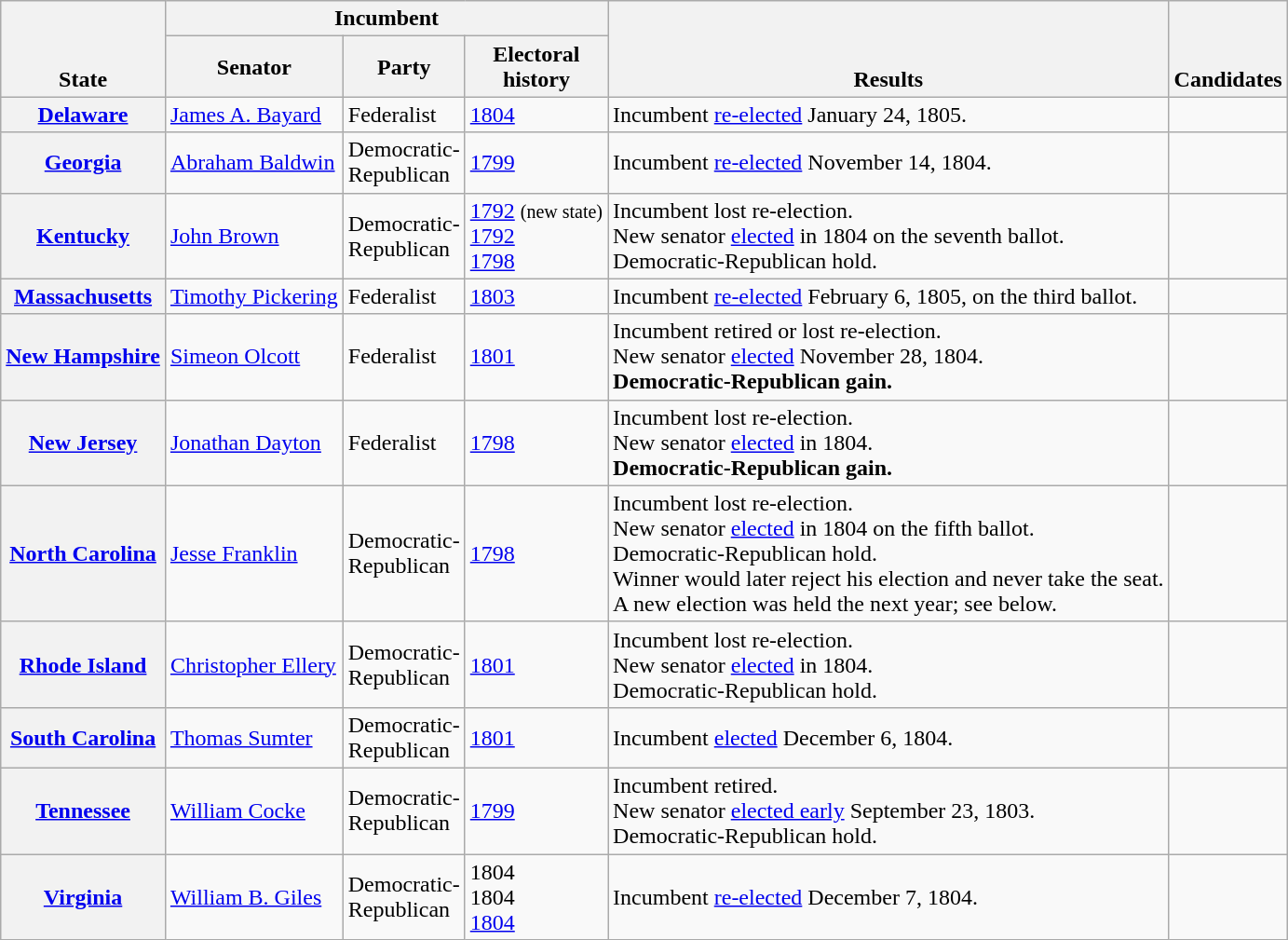<table class=wikitable>
<tr valign=bottom>
<th rowspan=2>State</th>
<th colspan=3>Incumbent</th>
<th rowspan=2>Results</th>
<th rowspan=2>Candidates</th>
</tr>
<tr>
<th>Senator</th>
<th>Party</th>
<th>Electoral<br>history</th>
</tr>
<tr>
<th><a href='#'>Delaware</a></th>
<td><a href='#'>James A. Bayard</a></td>
<td>Federalist</td>
<td><a href='#'>1804 </a></td>
<td>Incumbent <a href='#'>re-elected</a> January 24, 1805.</td>
<td nowrap></td>
</tr>
<tr>
<th><a href='#'>Georgia</a></th>
<td><a href='#'>Abraham Baldwin</a></td>
<td>Democratic-<br>Republican</td>
<td><a href='#'>1799</a></td>
<td>Incumbent <a href='#'>re-elected</a> November 14, 1804.</td>
<td nowrap></td>
</tr>
<tr>
<th><a href='#'>Kentucky</a></th>
<td><a href='#'>John Brown</a></td>
<td>Democratic-<br>Republican</td>
<td><a href='#'>1792</a> <small>(new state)</small><br><a href='#'>1792</a><br><a href='#'>1798</a></td>
<td>Incumbent lost re-election.<br>New senator <a href='#'>elected</a> in 1804 on the seventh ballot.<br>Democratic-Republican hold.</td>
<td nowrap></td>
</tr>
<tr>
<th><a href='#'>Massachusetts</a></th>
<td><a href='#'>Timothy Pickering</a></td>
<td>Federalist</td>
<td><a href='#'>1803 </a></td>
<td>Incumbent <a href='#'>re-elected</a> February 6, 1805, on the third ballot.</td>
<td nowrap></td>
</tr>
<tr>
<th><a href='#'>New Hampshire</a></th>
<td><a href='#'>Simeon Olcott</a></td>
<td>Federalist</td>
<td><a href='#'>1801 </a></td>
<td>Incumbent retired or lost re-election.<br>New senator <a href='#'>elected</a> November 28, 1804.<br><strong>Democratic-Republican gain.</strong></td>
<td nowrap></td>
</tr>
<tr>
<th><a href='#'>New Jersey</a></th>
<td><a href='#'>Jonathan Dayton</a></td>
<td>Federalist</td>
<td><a href='#'>1798</a></td>
<td>Incumbent lost re-election.<br>New senator <a href='#'>elected</a> in 1804.<br><strong>Democratic-Republican gain.</strong></td>
<td nowrap></td>
</tr>
<tr>
<th><a href='#'>North Carolina</a></th>
<td><a href='#'>Jesse Franklin</a></td>
<td>Democratic-<br>Republican</td>
<td><a href='#'>1798</a></td>
<td>Incumbent lost re-election.<br>New senator <a href='#'>elected</a> in 1804 on the fifth ballot.<br>Democratic-Republican hold.<br>Winner would later reject his election and never take the seat.<br>A new election was held the next year; see below.</td>
<td nowrap></td>
</tr>
<tr>
<th><a href='#'>Rhode Island</a></th>
<td><a href='#'>Christopher Ellery</a></td>
<td>Democratic-<br>Republican</td>
<td><a href='#'>1801 </a></td>
<td>Incumbent lost re-election.<br>New senator <a href='#'>elected</a> in 1804.<br>Democratic-Republican hold.</td>
<td nowrap></td>
</tr>
<tr>
<th><a href='#'>South Carolina</a></th>
<td><a href='#'>Thomas Sumter</a></td>
<td>Democratic-<br>Republican</td>
<td><a href='#'>1801</a></td>
<td>Incumbent <a href='#'>elected</a> December 6, 1804.</td>
<td nowrap></td>
</tr>
<tr>
<th><a href='#'>Tennessee</a></th>
<td><a href='#'>William Cocke</a></td>
<td>Democratic-<br>Republican</td>
<td><a href='#'>1799 </a></td>
<td>Incumbent retired.<br>New senator <a href='#'>elected early</a> September 23, 1803.<br>Democratic-Republican hold.</td>
<td nowrap></td>
</tr>
<tr>
<th><a href='#'>Virginia</a></th>
<td><a href='#'>William B. Giles</a></td>
<td>Democratic-<br>Republican</td>
<td>1804 <br>1804 <br><a href='#'>1804 </a></td>
<td>Incumbent <a href='#'>re-elected</a> December 7, 1804.</td>
<td nowrap></td>
</tr>
</table>
